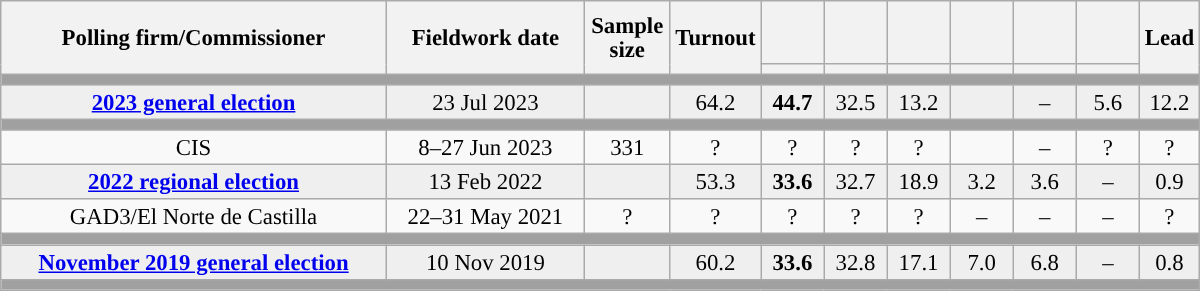<table class="wikitable collapsible collapsed" style="text-align:center; font-size:95%; line-height:16px;">
<tr style="height:42px;">
<th style="width:250px;" rowspan="2">Polling firm/Commissioner</th>
<th style="width:125px;" rowspan="2">Fieldwork date</th>
<th style="width:50px;" rowspan="2">Sample size</th>
<th style="width:45px;" rowspan="2">Turnout</th>
<th style="width:35px;"></th>
<th style="width:35px;"></th>
<th style="width:35px;"></th>
<th style="width:35px;"></th>
<th style="width:35px;"></th>
<th style="width:35px;"></th>
<th style="width:30px;" rowspan="2">Lead</th>
</tr>
<tr>
<th style="color:inherit;background:"></th>
<th style="color:inherit;background:"></th>
<th style="color:inherit;background:"></th>
<th style="color:inherit;background:"></th>
<th style="color:inherit;background:"></th>
<th style="color:inherit;background:"></th>
</tr>
<tr>
<td colspan="11" style="background:#A0A0A0"></td>
</tr>
<tr style="background:#EFEFEF;">
<td><strong><a href='#'>2023 general election</a></strong></td>
<td>23 Jul 2023</td>
<td></td>
<td>64.2</td>
<td><strong>44.7</strong><br></td>
<td>32.5<br></td>
<td>13.2<br></td>
<td></td>
<td>–</td>
<td>5.6<br></td>
<td style="background:">12.2</td>
</tr>
<tr>
<td colspan="11" style="background:#A0A0A0"></td>
</tr>
<tr>
<td>CIS</td>
<td>8–27 Jun 2023</td>
<td>331</td>
<td>?</td>
<td>?<br></td>
<td>?<br></td>
<td>?<br></td>
<td></td>
<td>–</td>
<td>?<br></td>
<td style="background:">?</td>
</tr>
<tr style="background:#EFEFEF;">
<td><strong><a href='#'>2022 regional election</a></strong></td>
<td>13 Feb 2022</td>
<td></td>
<td>53.3</td>
<td><strong>33.6</strong><br></td>
<td>32.7<br></td>
<td>18.9<br></td>
<td>3.2<br></td>
<td>3.6<br></td>
<td>–</td>
<td style="background:">0.9</td>
</tr>
<tr>
<td>GAD3/El Norte de Castilla</td>
<td>22–31 May 2021</td>
<td>?</td>
<td>?</td>
<td>?<br></td>
<td>?<br></td>
<td>?<br></td>
<td>–</td>
<td>–</td>
<td>–</td>
<td style="background:">?</td>
</tr>
<tr>
<td colspan="11" style="background:#A0A0A0"></td>
</tr>
<tr style="background:#EFEFEF;">
<td><strong><a href='#'>November 2019 general election</a></strong></td>
<td>10 Nov 2019</td>
<td></td>
<td>60.2</td>
<td><strong>33.6</strong><br></td>
<td>32.8<br></td>
<td>17.1<br></td>
<td>7.0<br></td>
<td>6.8<br></td>
<td>–</td>
<td style="background:">0.8</td>
</tr>
<tr>
<td colspan="11" style="background:#A0A0A0"></td>
</tr>
</table>
